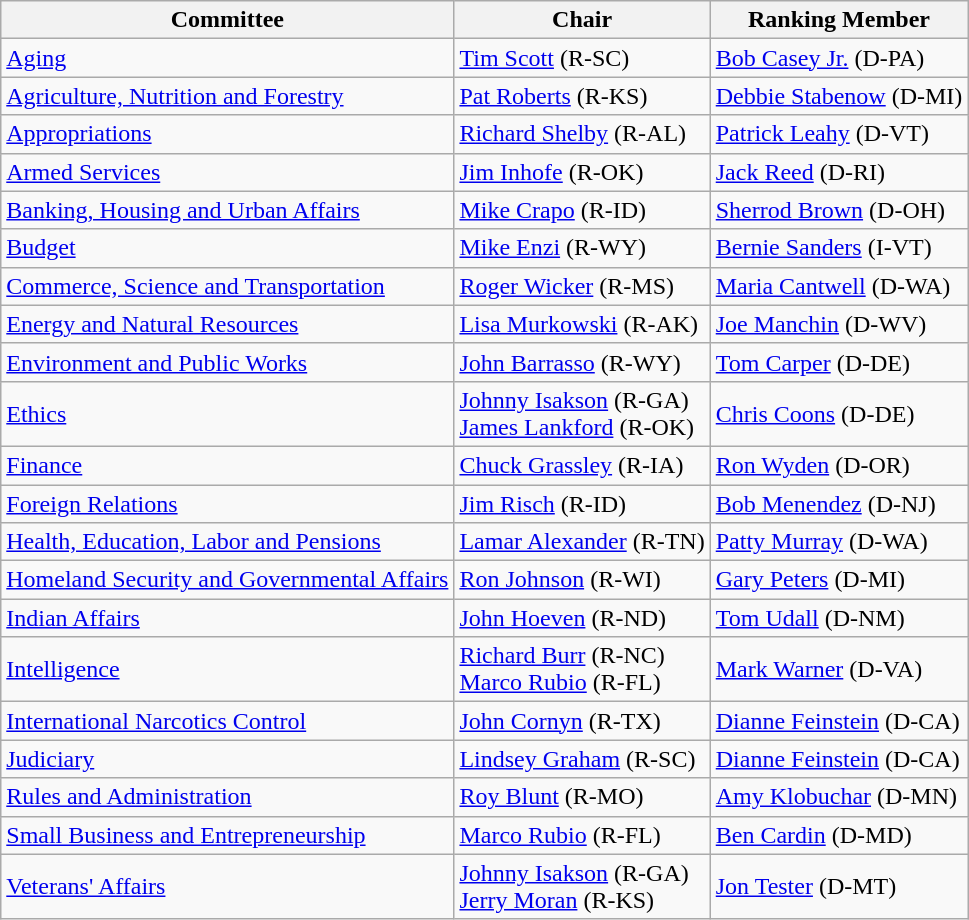<table class="wikitable">
<tr>
<th>Committee</th>
<th>Chair</th>
<th>Ranking Member</th>
</tr>
<tr>
<td><a href='#'>Aging</a> </td>
<td><a href='#'>Tim Scott</a> (R-SC)</td>
<td><a href='#'>Bob Casey Jr.</a> (D-PA)</td>
</tr>
<tr>
<td><a href='#'>Agriculture, Nutrition and Forestry</a></td>
<td><a href='#'>Pat Roberts</a> (R-KS)</td>
<td><a href='#'>Debbie Stabenow</a> (D-MI)</td>
</tr>
<tr>
<td><a href='#'>Appropriations</a></td>
<td><a href='#'>Richard Shelby</a> (R-AL)</td>
<td><a href='#'>Patrick Leahy</a> (D-VT)</td>
</tr>
<tr>
<td><a href='#'>Armed Services</a></td>
<td><a href='#'>Jim Inhofe</a> (R-OK)</td>
<td><a href='#'>Jack Reed</a> (D-RI)</td>
</tr>
<tr>
<td><a href='#'>Banking, Housing and Urban Affairs</a></td>
<td><a href='#'>Mike Crapo</a> (R-ID)</td>
<td><a href='#'>Sherrod Brown</a> (D-OH)</td>
</tr>
<tr>
<td><a href='#'>Budget</a></td>
<td><a href='#'>Mike Enzi</a> (R-WY)</td>
<td><a href='#'>Bernie Sanders</a> (I-VT)</td>
</tr>
<tr>
<td><a href='#'>Commerce, Science and Transportation</a></td>
<td><a href='#'>Roger Wicker</a> (R-MS)</td>
<td><a href='#'>Maria Cantwell</a> (D-WA)</td>
</tr>
<tr>
<td><a href='#'>Energy and Natural Resources</a></td>
<td><a href='#'>Lisa Murkowski</a> (R-AK)</td>
<td><a href='#'>Joe Manchin</a> (D-WV)</td>
</tr>
<tr>
<td><a href='#'>Environment and Public Works</a></td>
<td><a href='#'>John Barrasso</a> (R-WY)</td>
<td><a href='#'>Tom Carper</a> (D-DE)</td>
</tr>
<tr>
<td><a href='#'>Ethics</a> </td>
<td><a href='#'>Johnny Isakson</a> (R-GA) <br><a href='#'>James Lankford</a> (R-OK) </td>
<td><a href='#'>Chris Coons</a> (D-DE)</td>
</tr>
<tr>
<td><a href='#'>Finance</a></td>
<td><a href='#'>Chuck Grassley</a> (R-IA)</td>
<td><a href='#'>Ron Wyden</a> (D-OR)</td>
</tr>
<tr>
<td><a href='#'>Foreign Relations</a></td>
<td><a href='#'>Jim Risch</a> (R-ID)</td>
<td><a href='#'>Bob Menendez</a> (D-NJ)</td>
</tr>
<tr>
<td><a href='#'>Health, Education, Labor and Pensions</a></td>
<td><a href='#'>Lamar Alexander</a> (R-TN)</td>
<td><a href='#'>Patty Murray</a> (D-WA)</td>
</tr>
<tr>
<td><a href='#'>Homeland Security and Governmental Affairs</a></td>
<td><a href='#'>Ron Johnson</a> (R-WI)</td>
<td><a href='#'>Gary Peters</a> (D-MI)</td>
</tr>
<tr>
<td><a href='#'>Indian Affairs</a> </td>
<td><a href='#'>John Hoeven</a> (R-ND)</td>
<td><a href='#'>Tom Udall</a> (D-NM)</td>
</tr>
<tr>
<td><a href='#'>Intelligence</a> </td>
<td><a href='#'>Richard Burr</a> (R-NC) <br><a href='#'>Marco Rubio</a> (R-FL) </td>
<td><a href='#'>Mark Warner</a> (D-VA)</td>
</tr>
<tr>
<td><a href='#'>International Narcotics Control</a> </td>
<td><a href='#'>John Cornyn</a> (R-TX)</td>
<td><a href='#'>Dianne Feinstein</a> (D-CA)</td>
</tr>
<tr>
<td><a href='#'>Judiciary</a></td>
<td><a href='#'>Lindsey Graham</a> (R-SC)</td>
<td><a href='#'>Dianne Feinstein</a> (D-CA)</td>
</tr>
<tr>
<td><a href='#'>Rules and Administration</a></td>
<td><a href='#'>Roy Blunt</a> (R-MO)</td>
<td><a href='#'>Amy Klobuchar</a> (D-MN)</td>
</tr>
<tr>
<td><a href='#'>Small Business and Entrepreneurship</a></td>
<td><a href='#'>Marco Rubio</a> (R-FL)</td>
<td><a href='#'>Ben Cardin</a> (D-MD)</td>
</tr>
<tr>
<td><a href='#'>Veterans' Affairs</a></td>
<td><a href='#'>Johnny Isakson</a> (R-GA) <br><a href='#'>Jerry Moran</a> (R-KS) </td>
<td><a href='#'>Jon Tester</a> (D-MT)</td>
</tr>
</table>
